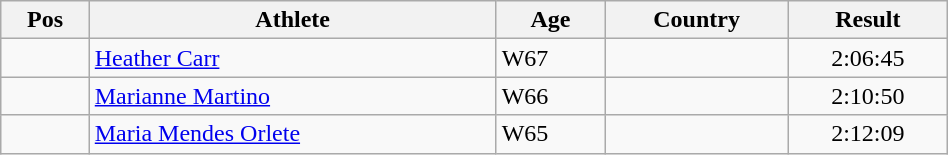<table class="wikitable"  style="text-align:center; width:50%;">
<tr>
<th>Pos</th>
<th>Athlete</th>
<th>Age</th>
<th>Country</th>
<th>Result</th>
</tr>
<tr>
<td align=center></td>
<td align=left><a href='#'>Heather Carr</a></td>
<td align=left>W67</td>
<td align=left></td>
<td>2:06:45</td>
</tr>
<tr>
<td align=center></td>
<td align=left><a href='#'>Marianne Martino</a></td>
<td align=left>W66</td>
<td align=left></td>
<td>2:10:50</td>
</tr>
<tr>
<td align=center></td>
<td align=left><a href='#'>Maria Mendes Orlete</a></td>
<td align=left>W65</td>
<td align=left></td>
<td>2:12:09</td>
</tr>
</table>
